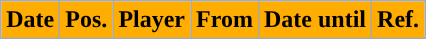<table class="wikitable plainrowheaders sortable">
<tr>
<th style="background:#FFAD00; color:#000000;">Date</th>
<th style="background:#FFAD00; color:#000000;">Pos.</th>
<th style="background:#FFAD00; color:#000000;">Player</th>
<th style="background:#FFAD00; color:#000000;">From</th>
<th style="background:#FFAD00; color:#000000;">Date until</th>
<th style="background:#FFAD00; color:#000000;">Ref.</th>
</tr>
</table>
